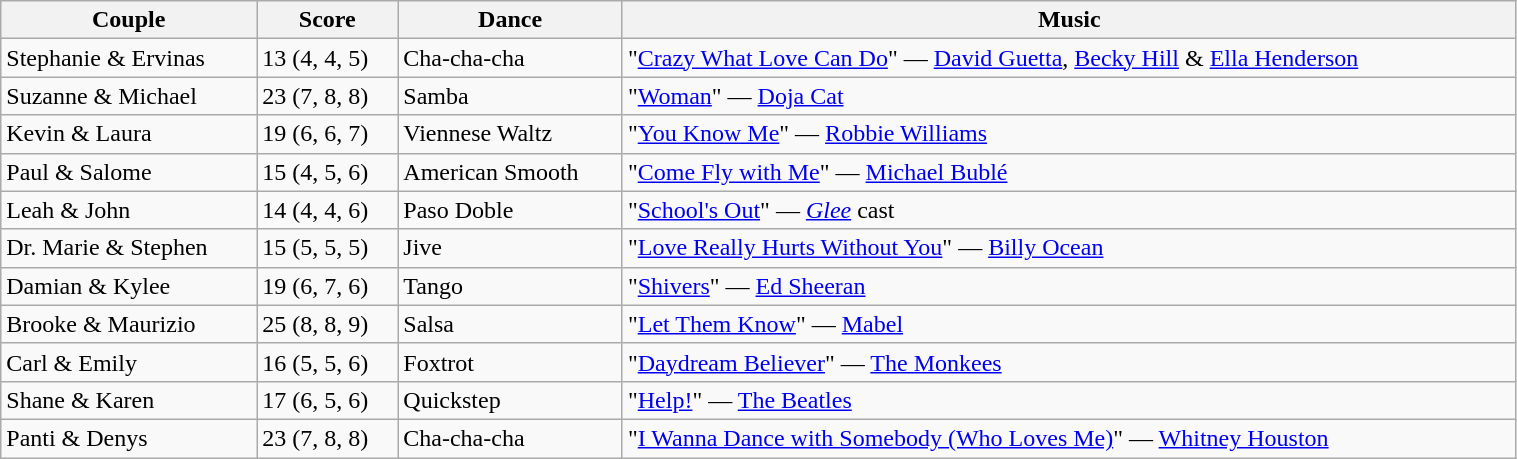<table class="wikitable" style="width:80%;">
<tr>
<th>Couple</th>
<th>Score</th>
<th>Dance</th>
<th>Music</th>
</tr>
<tr>
<td>Stephanie & Ervinas</td>
<td>13 (4, 4, 5)</td>
<td>Cha-cha-cha</td>
<td>"<a href='#'>Crazy What Love Can Do</a>" — <a href='#'>David Guetta</a>, <a href='#'>Becky Hill</a> & <a href='#'>Ella Henderson</a></td>
</tr>
<tr>
<td>Suzanne & Michael</td>
<td>23 (7, 8, 8)</td>
<td>Samba</td>
<td>"<a href='#'>Woman</a>" — <a href='#'>Doja Cat</a></td>
</tr>
<tr>
<td>Kevin & Laura</td>
<td>19 (6, 6, 7)</td>
<td>Viennese Waltz</td>
<td>"<a href='#'>You Know Me</a>" — <a href='#'>Robbie Williams</a></td>
</tr>
<tr>
<td>Paul & Salome</td>
<td>15 (4, 5, 6)</td>
<td>American Smooth</td>
<td>"<a href='#'>Come Fly with Me</a>" — <a href='#'>Michael Bublé</a></td>
</tr>
<tr>
<td>Leah & John</td>
<td>14 (4, 4, 6)</td>
<td>Paso Doble</td>
<td>"<a href='#'>School's Out</a>" — <em><a href='#'>Glee</a></em> cast</td>
</tr>
<tr>
<td>Dr. Marie & Stephen</td>
<td>15 (5, 5, 5)</td>
<td>Jive</td>
<td>"<a href='#'>Love Really Hurts Without You</a>" — <a href='#'>Billy Ocean</a></td>
</tr>
<tr>
<td>Damian & Kylee</td>
<td>19 (6, 7, 6)</td>
<td>Tango</td>
<td>"<a href='#'>Shivers</a>" — <a href='#'>Ed Sheeran</a></td>
</tr>
<tr>
<td>Brooke & Maurizio</td>
<td>25 (8, 8, 9)</td>
<td>Salsa</td>
<td>"<a href='#'>Let Them Know</a>" — <a href='#'>Mabel</a></td>
</tr>
<tr>
<td>Carl & Emily</td>
<td>16 (5, 5, 6)</td>
<td>Foxtrot</td>
<td>"<a href='#'>Daydream Believer</a>" — <a href='#'>The Monkees</a></td>
</tr>
<tr>
<td>Shane & Karen</td>
<td>17 (6, 5, 6)</td>
<td>Quickstep</td>
<td>"<a href='#'>Help!</a>" — <a href='#'>The Beatles</a></td>
</tr>
<tr>
<td>Panti & Denys</td>
<td>23 (7, 8, 8)</td>
<td>Cha-cha-cha</td>
<td>"<a href='#'>I Wanna Dance with Somebody (Who Loves Me)</a>" — <a href='#'>Whitney Houston</a></td>
</tr>
</table>
